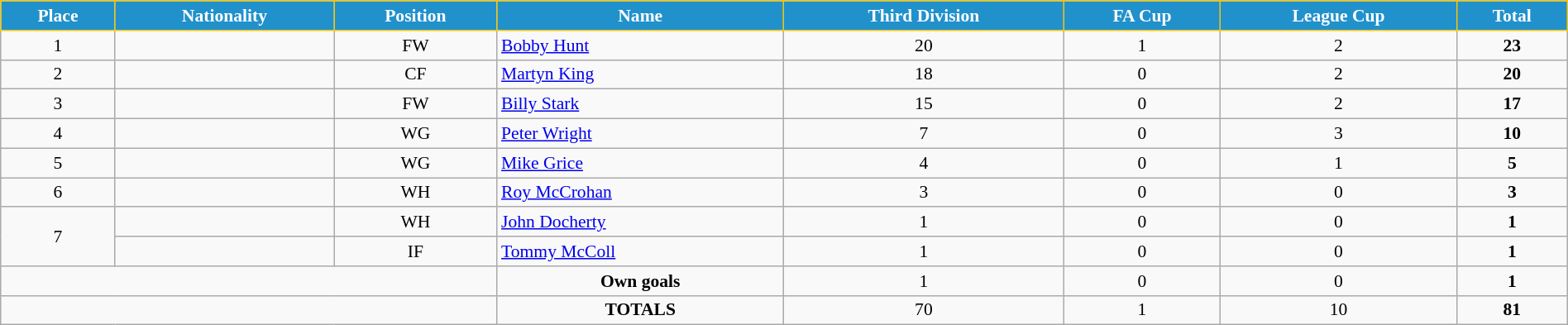<table class="wikitable" style="text-align:center; font-size:90%; width:100%;">
<tr>
<th style="background:#2191CC; color:white; border:1px solid #F7C408; text-align:center;">Place</th>
<th style="background:#2191CC; color:white; border:1px solid #F7C408; text-align:center;">Nationality</th>
<th style="background:#2191CC; color:white; border:1px solid #F7C408; text-align:center;">Position</th>
<th style="background:#2191CC; color:white; border:1px solid #F7C408; text-align:center;">Name</th>
<th style="background:#2191CC; color:white; border:1px solid #F7C408; text-align:center;">Third Division</th>
<th style="background:#2191CC; color:white; border:1px solid #F7C408; text-align:center;">FA Cup</th>
<th style="background:#2191CC; color:white; border:1px solid #F7C408; text-align:center;">League Cup</th>
<th style="background:#2191CC; color:white; border:1px solid #F7C408; text-align:center;">Total</th>
</tr>
<tr>
<td>1</td>
<td></td>
<td>FW</td>
<td align="left"><a href='#'>Bobby Hunt</a></td>
<td>20</td>
<td>1</td>
<td>2</td>
<td><strong>23</strong></td>
</tr>
<tr>
<td>2</td>
<td></td>
<td>CF</td>
<td align="left"><a href='#'>Martyn King</a></td>
<td>18</td>
<td>0</td>
<td>2</td>
<td><strong>20</strong></td>
</tr>
<tr>
<td>3</td>
<td></td>
<td>FW</td>
<td align="left"><a href='#'>Billy Stark</a></td>
<td>15</td>
<td>0</td>
<td>2</td>
<td><strong>17</strong></td>
</tr>
<tr>
<td>4</td>
<td></td>
<td>WG</td>
<td align="left"><a href='#'>Peter Wright</a></td>
<td>7</td>
<td>0</td>
<td>3</td>
<td><strong>10</strong></td>
</tr>
<tr>
<td>5</td>
<td></td>
<td>WG</td>
<td align="left"><a href='#'>Mike Grice</a></td>
<td>4</td>
<td>0</td>
<td>1</td>
<td><strong>5</strong></td>
</tr>
<tr>
<td>6</td>
<td></td>
<td>WH</td>
<td align="left"><a href='#'>Roy McCrohan</a></td>
<td>3</td>
<td>0</td>
<td>0</td>
<td><strong>3</strong></td>
</tr>
<tr>
<td rowspan="2">7</td>
<td></td>
<td>WH</td>
<td align="left"><a href='#'>John Docherty</a></td>
<td>1</td>
<td>0</td>
<td>0</td>
<td><strong>1</strong></td>
</tr>
<tr>
<td></td>
<td>IF</td>
<td align="left"><a href='#'>Tommy McColl</a></td>
<td>1</td>
<td>0</td>
<td>0</td>
<td><strong>1</strong></td>
</tr>
<tr>
<td colspan="3"></td>
<td><strong>Own goals</strong></td>
<td>1</td>
<td>0</td>
<td>0</td>
<td><strong>1</strong></td>
</tr>
<tr>
<td colspan="3"></td>
<td><strong>TOTALS</strong></td>
<td>70</td>
<td>1</td>
<td>10</td>
<td><strong>81</strong></td>
</tr>
</table>
